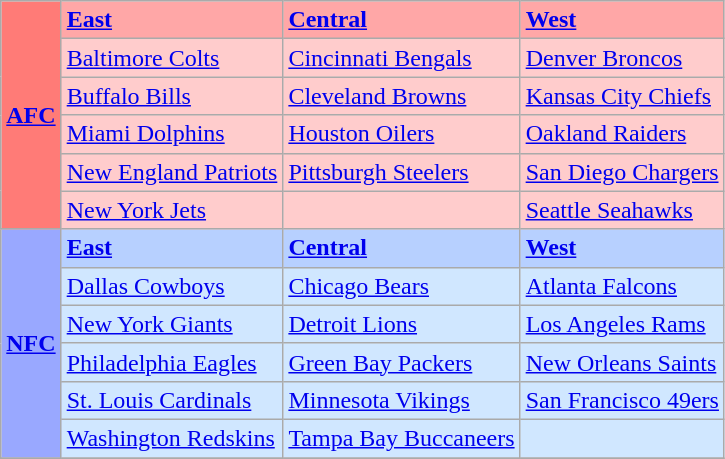<table class="wikitable">
<tr>
<th rowspan="6" style="background-color: #FF7B77;"><strong><a href='#'>AFC</a></strong></th>
<td style="background-color: #FFA7A7;"><strong><a href='#'>East</a></strong></td>
<td style="background-color: #FFA7A7;"><strong><a href='#'>Central</a></strong></td>
<td style="background-color: #FFA7A7;"><strong><a href='#'>West</a></strong></td>
</tr>
<tr>
<td style="background-color: #FFCCCC;"><a href='#'>Baltimore Colts</a></td>
<td style="background-color: #FFCCCC;"><a href='#'>Cincinnati Bengals</a></td>
<td style="background-color: #FFCCCC;"><a href='#'>Denver Broncos</a></td>
</tr>
<tr>
<td style="background-color: #FFCCCC;"><a href='#'>Buffalo Bills</a></td>
<td style="background-color: #FFCCCC;"><a href='#'>Cleveland Browns</a></td>
<td style="background-color: #FFCCCC;"><a href='#'>Kansas City Chiefs</a></td>
</tr>
<tr>
<td style="background-color: #FFCCCC;"><a href='#'>Miami Dolphins</a></td>
<td style="background-color: #FFCCCC;"><a href='#'>Houston Oilers</a></td>
<td style="background-color: #FFCCCC;"><a href='#'>Oakland Raiders</a></td>
</tr>
<tr>
<td style="background-color: #FFCCCC;"><a href='#'>New England Patriots</a></td>
<td style="background-color: #FFCCCC;"><a href='#'>Pittsburgh Steelers</a></td>
<td style="background-color: #FFCCCC;"><a href='#'>San Diego Chargers</a></td>
</tr>
<tr>
<td style="background-color: #FFCCCC;"><a href='#'>New York Jets</a></td>
<td style="background-color: #FFCCCC;"></td>
<td style="background-color: #FFCCCC;"><a href='#'>Seattle Seahawks</a></td>
</tr>
<tr>
<th rowspan="6" style="background-color: #99A8FF;"><strong><a href='#'>NFC</a></strong></th>
<td style="background-color: #B7D0FF;"><strong><a href='#'>East</a></strong></td>
<td style="background-color: #B7D0FF;"><strong><a href='#'>Central</a></strong></td>
<td style="background-color: #B7D0FF;"><strong><a href='#'>West</a></strong></td>
</tr>
<tr>
<td style="background-color: #D0E7FF;"><a href='#'>Dallas Cowboys</a></td>
<td style="background-color: #D0E7FF;"><a href='#'>Chicago Bears</a></td>
<td style="background-color: #D0E7FF;"><a href='#'>Atlanta Falcons</a></td>
</tr>
<tr>
<td style="background-color: #D0E7FF;"><a href='#'>New York Giants</a></td>
<td style="background-color: #D0E7FF;"><a href='#'>Detroit Lions</a></td>
<td style="background-color: #D0E7FF;"><a href='#'>Los Angeles Rams</a></td>
</tr>
<tr>
<td style="background-color: #D0E7FF;"><a href='#'>Philadelphia Eagles</a></td>
<td style="background-color: #D0E7FF;"><a href='#'>Green Bay Packers</a></td>
<td style="background-color: #D0E7FF;"><a href='#'>New Orleans Saints</a></td>
</tr>
<tr>
<td style="background-color: #D0E7FF;"><a href='#'>St. Louis Cardinals</a></td>
<td style="background-color: #D0E7FF;"><a href='#'>Minnesota Vikings</a></td>
<td style="background-color: #D0E7FF;"><a href='#'>San Francisco 49ers</a></td>
</tr>
<tr>
<td style="background-color: #D0E7FF;"><a href='#'>Washington Redskins</a></td>
<td style="background-color: #D0E7FF;"><a href='#'>Tampa Bay Buccaneers</a></td>
<td style="background-color: #D0E7FF;"></td>
</tr>
<tr>
</tr>
</table>
